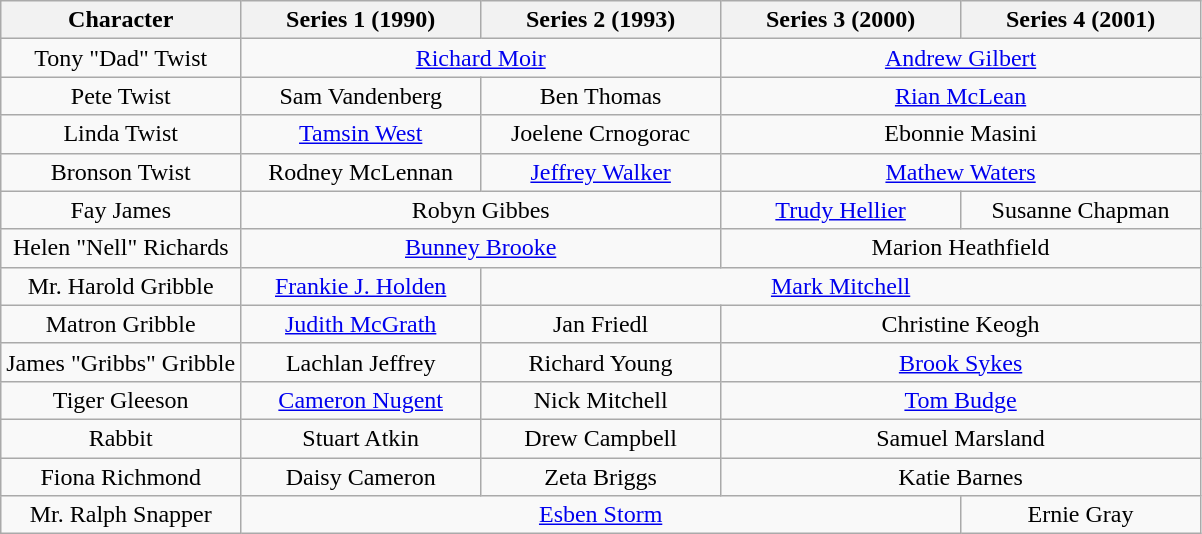<table class="wikitable">
<tr>
<th style="width:20%;">Character</th>
<th style="width:20%;">Series 1 (1990)</th>
<th style="width:20%;">Series 2 (1993)</th>
<th style="width:20%;">Series 3 (2000)</th>
<th style="width:20%;">Series 4 (2001)</th>
</tr>
<tr style="text-align:center;">
<td>Tony "Dad" Twist</td>
<td colspan="2"><a href='#'>Richard Moir</a></td>
<td colspan="2"><a href='#'>Andrew Gilbert</a></td>
</tr>
<tr style="text-align:center;">
<td>Pete Twist</td>
<td>Sam Vandenberg</td>
<td>Ben Thomas</td>
<td colspan="2"><a href='#'>Rian McLean</a></td>
</tr>
<tr style="text-align:center;">
<td>Linda Twist</td>
<td><a href='#'>Tamsin West</a></td>
<td>Joelene Crnogorac</td>
<td colspan="2">Ebonnie Masini</td>
</tr>
<tr style="text-align:center;">
<td>Bronson Twist</td>
<td>Rodney McLennan</td>
<td><a href='#'>Jeffrey Walker</a></td>
<td colspan="2"><a href='#'>Mathew Waters</a></td>
</tr>
<tr style="text-align:center;">
<td>Fay James</td>
<td colspan="2">Robyn Gibbes</td>
<td><a href='#'>Trudy Hellier</a></td>
<td>Susanne Chapman</td>
</tr>
<tr style="text-align:center;">
<td>Helen "Nell" Richards</td>
<td colspan="2"><a href='#'>Bunney Brooke</a></td>
<td colspan="2">Marion Heathfield</td>
</tr>
<tr style="text-align:center;">
<td>Mr. Harold Gribble</td>
<td><a href='#'>Frankie J. Holden</a></td>
<td colspan="3"><a href='#'>Mark Mitchell</a></td>
</tr>
<tr style="text-align:center;">
<td>Matron Gribble</td>
<td><a href='#'>Judith McGrath</a></td>
<td>Jan Friedl</td>
<td colspan="2">Christine Keogh</td>
</tr>
<tr style="text-align:center;">
<td>James "Gribbs" Gribble</td>
<td>Lachlan Jeffrey</td>
<td>Richard Young</td>
<td colspan="2"><a href='#'>Brook Sykes</a></td>
</tr>
<tr style="text-align:center;">
<td>Tiger Gleeson</td>
<td><a href='#'>Cameron Nugent</a></td>
<td>Nick Mitchell</td>
<td colspan="2"><a href='#'>Tom Budge</a></td>
</tr>
<tr style="text-align:center;">
<td>Rabbit</td>
<td>Stuart Atkin</td>
<td>Drew Campbell</td>
<td colspan="2">Samuel Marsland</td>
</tr>
<tr style="text-align:center;">
<td>Fiona Richmond</td>
<td>Daisy Cameron</td>
<td>Zeta Briggs</td>
<td colspan="2">Katie Barnes</td>
</tr>
<tr style="text-align:center;">
<td>Mr. Ralph Snapper</td>
<td colspan="3"><a href='#'>Esben Storm</a></td>
<td>Ernie Gray</td>
</tr>
</table>
